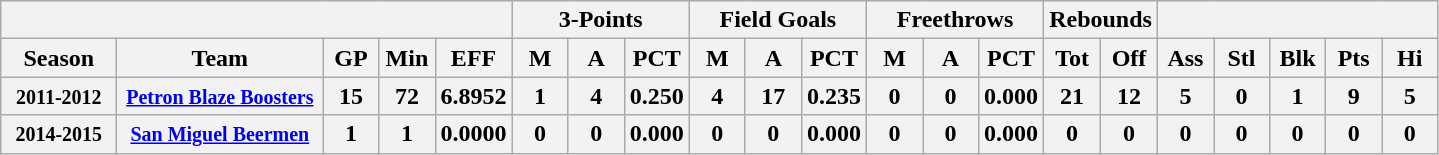<table class=wikitable style="text-align:center;">
<tr>
<th style="width:60px;" colspan="5"></th>
<th colspan=3>3-Points</th>
<th colspan=3>Field Goals</th>
<th colspan=3>Freethrows</th>
<th colspan=2>Rebounds</th>
<th colspan=5></th>
</tr>
<tr>
<th width=70px>Season</th>
<th width=130px>Team</th>
<th width=30px>GP</th>
<th width=30px>Min</th>
<th width=30px>EFF</th>
<th width=30px>M</th>
<th width=30px>A</th>
<th width=30px>PCT</th>
<th width=30px>M</th>
<th style="width:30px;">A</th>
<th style="width:30px;">PCT</th>
<th style="width:30px;">M</th>
<th style="width:30px;">A</th>
<th style="width:30px;">PCT</th>
<th style="width:30px;">Tot</th>
<th style="width:30px;">Off</th>
<th style="width:30px;">Ass</th>
<th style="width:30px;">Stl</th>
<th style="width:30px;">Blk</th>
<th style="width:30px;">Pts</th>
<th style="width:30px;">Hi</th>
</tr>
<tr>
<th><small>2011-2012</small></th>
<th><small><a href='#'>Petron Blaze Boosters</a></small></th>
<th>15</th>
<th>72</th>
<th>6.8952</th>
<th>1</th>
<th>4</th>
<th>0.250</th>
<th>4</th>
<th>17</th>
<th>0.235</th>
<th>0</th>
<th>0</th>
<th>0.000</th>
<th>21</th>
<th>12</th>
<th>5</th>
<th>0</th>
<th>1</th>
<th>9</th>
<th>5</th>
</tr>
<tr>
<th><small>2014-2015</small></th>
<th><small><a href='#'>San Miguel Beermen</a></small></th>
<th>1</th>
<th>1</th>
<th>0.0000</th>
<th>0</th>
<th>0</th>
<th>0.000</th>
<th>0</th>
<th>0</th>
<th>0.000</th>
<th>0</th>
<th>0</th>
<th>0.000</th>
<th>0</th>
<th>0</th>
<th>0</th>
<th>0</th>
<th>0</th>
<th>0</th>
<th>0</th>
</tr>
</table>
